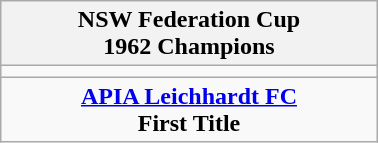<table class="wikitable" style="text-align: center; margin: 0 auto; width: 20%">
<tr>
<th>NSW Federation Cup<br>1962 Champions</th>
</tr>
<tr>
<td></td>
</tr>
<tr>
<td><strong><a href='#'>APIA Leichhardt FC</a></strong><br><strong>First Title</strong></td>
</tr>
</table>
